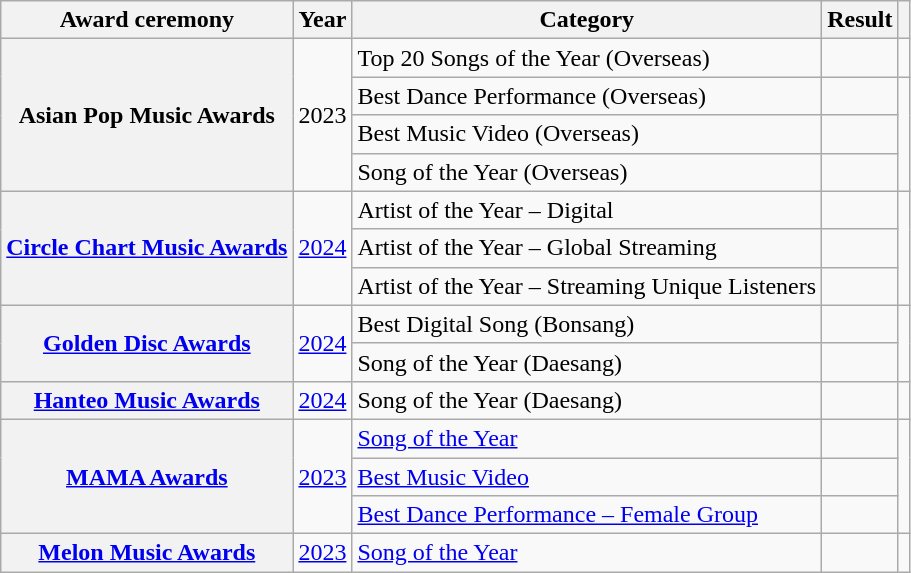<table class="wikitable plainrowheaders sortable" style="text-align:center">
<tr>
<th scope="col">Award ceremony</th>
<th scope="col">Year</th>
<th scope="col">Category</th>
<th scope="col">Result</th>
<th scope="col" class="unsortable"></th>
</tr>
<tr>
<th scope="row" rowspan="4">Asian Pop Music Awards</th>
<td rowspan="4">2023</td>
<td style="text-align:left">Top 20 Songs of the Year (Overseas)</td>
<td></td>
<td></td>
</tr>
<tr>
<td style="text-align:left">Best Dance Performance (Overseas)</td>
<td></td>
<td rowspan="3"></td>
</tr>
<tr>
<td style="text-align:left">Best Music Video (Overseas)</td>
<td></td>
</tr>
<tr>
<td style="text-align:left">Song of the Year (Overseas)</td>
<td></td>
</tr>
<tr>
<th scope="row" rowspan="3"><a href='#'>Circle Chart Music Awards</a></th>
<td rowspan="3"><a href='#'>2024</a></td>
<td style="text-align:left">Artist of the Year – Digital</td>
<td></td>
<td rowspan="3"></td>
</tr>
<tr>
<td style="text-align:left">Artist of the Year – Global Streaming</td>
<td></td>
</tr>
<tr>
<td style="text-align:left">Artist of the Year – Streaming Unique Listeners</td>
<td></td>
</tr>
<tr>
<th scope="row" rowspan="2"><a href='#'>Golden Disc Awards</a></th>
<td rowspan="2"><a href='#'>2024</a></td>
<td style="text-align:left">Best Digital Song (Bonsang)</td>
<td></td>
<td rowspan="2"></td>
</tr>
<tr>
<td style="text-align:left">Song of the Year (Daesang)</td>
<td></td>
</tr>
<tr>
<th scope="row"><a href='#'>Hanteo Music Awards</a></th>
<td><a href='#'>2024</a></td>
<td style="text-align:left">Song of the Year (Daesang)</td>
<td></td>
<td></td>
</tr>
<tr>
<th rowspan="3" scope="row"><a href='#'>MAMA Awards</a></th>
<td rowspan="3"><a href='#'>2023</a></td>
<td style="text-align:left"><a href='#'>Song of the Year</a></td>
<td></td>
<td rowspan="3"></td>
</tr>
<tr>
<td style="text-align:left"><a href='#'>Best Music Video</a></td>
<td></td>
</tr>
<tr>
<td style="text-align:left"><a href='#'>Best Dance Performance – Female Group</a></td>
<td></td>
</tr>
<tr>
<th scope="row"><a href='#'>Melon Music Awards</a></th>
<td><a href='#'>2023</a></td>
<td style="text-align:left"><a href='#'>Song of the Year</a></td>
<td></td>
<td></td>
</tr>
</table>
